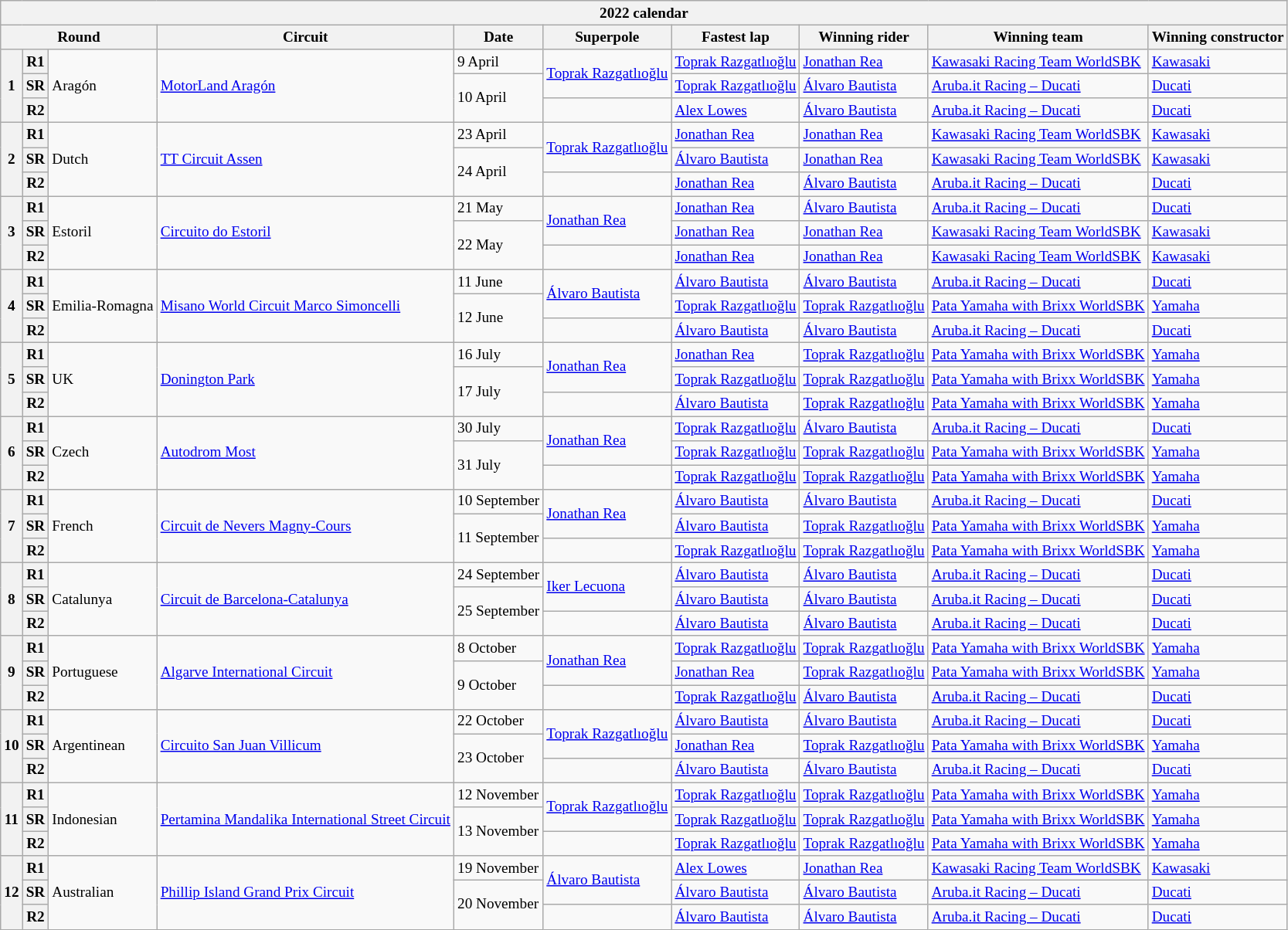<table class="wikitable" style="font-size: 80%">
<tr>
<th colspan=10>2022 calendar</th>
</tr>
<tr>
<th colspan=3>Round</th>
<th>Circuit</th>
<th>Date</th>
<th>Superpole</th>
<th>Fastest lap</th>
<th>Winning rider</th>
<th>Winning team</th>
<th nowrap>Winning constructor</th>
</tr>
<tr>
<th rowspan=3>1</th>
<th>R1</th>
<td rowspan=3> Aragón</td>
<td rowspan=3><a href='#'>MotorLand Aragón</a></td>
<td>9 April</td>
<td nowrap rowspan=2> <a href='#'>Toprak Razgatlıoğlu</a></td>
<td nowrap> <a href='#'>Toprak Razgatlıoğlu</a></td>
<td> <a href='#'>Jonathan Rea</a></td>
<td><a href='#'>Kawasaki Racing Team WorldSBK</a></td>
<td> <a href='#'>Kawasaki</a></td>
</tr>
<tr>
<th>SR</th>
<td rowspan=2>10 April</td>
<td> <a href='#'>Toprak Razgatlıoğlu</a></td>
<td> <a href='#'>Álvaro Bautista</a></td>
<td><a href='#'>Aruba.it Racing – Ducati</a></td>
<td> <a href='#'>Ducati</a></td>
</tr>
<tr>
<th>R2</th>
<td></td>
<td> <a href='#'>Alex Lowes</a></td>
<td> <a href='#'>Álvaro Bautista</a></td>
<td><a href='#'>Aruba.it Racing – Ducati</a></td>
<td> <a href='#'>Ducati</a></td>
</tr>
<tr>
<th rowspan=3>2</th>
<th>R1</th>
<td rowspan=3> Dutch</td>
<td rowspan=3><a href='#'>TT Circuit Assen</a></td>
<td>23 April</td>
<td rowspan=2> <a href='#'>Toprak Razgatlıoğlu</a></td>
<td> <a href='#'>Jonathan Rea</a></td>
<td> <a href='#'>Jonathan Rea</a></td>
<td><a href='#'>Kawasaki Racing Team WorldSBK</a></td>
<td> <a href='#'>Kawasaki</a></td>
</tr>
<tr>
<th>SR</th>
<td rowspan=2>24 April</td>
<td> <a href='#'>Álvaro Bautista</a></td>
<td> <a href='#'>Jonathan Rea</a></td>
<td><a href='#'>Kawasaki Racing Team WorldSBK</a></td>
<td> <a href='#'>Kawasaki</a></td>
</tr>
<tr>
<th>R2</th>
<td></td>
<td> <a href='#'>Jonathan Rea</a></td>
<td> <a href='#'>Álvaro Bautista</a></td>
<td><a href='#'>Aruba.it Racing – Ducati</a></td>
<td> <a href='#'>Ducati</a></td>
</tr>
<tr>
<th rowspan=3>3</th>
<th>R1</th>
<td rowspan=3> Estoril</td>
<td rowspan=3><a href='#'>Circuito do Estoril</a></td>
<td>21 May</td>
<td rowspan=2> <a href='#'>Jonathan Rea</a></td>
<td> <a href='#'>Jonathan Rea</a></td>
<td> <a href='#'>Álvaro Bautista</a></td>
<td><a href='#'>Aruba.it Racing – Ducati</a></td>
<td> <a href='#'>Ducati</a></td>
</tr>
<tr>
<th>SR</th>
<td rowspan=2>22 May</td>
<td> <a href='#'>Jonathan Rea</a></td>
<td> <a href='#'>Jonathan Rea</a></td>
<td><a href='#'>Kawasaki Racing Team WorldSBK</a></td>
<td> <a href='#'>Kawasaki</a></td>
</tr>
<tr>
<th>R2</th>
<td></td>
<td> <a href='#'>Jonathan Rea</a></td>
<td> <a href='#'>Jonathan Rea</a></td>
<td><a href='#'>Kawasaki Racing Team WorldSBK</a></td>
<td> <a href='#'>Kawasaki</a></td>
</tr>
<tr>
<th rowspan=3>4</th>
<th>R1</th>
<td rowspan=3> Emilia-Romagna</td>
<td rowspan=3 nowrap><a href='#'>Misano World Circuit Marco Simoncelli</a></td>
<td>11 June</td>
<td rowspan=2> <a href='#'>Álvaro Bautista</a></td>
<td> <a href='#'>Álvaro Bautista</a></td>
<td> <a href='#'>Álvaro Bautista</a></td>
<td><a href='#'>Aruba.it Racing – Ducati</a></td>
<td> <a href='#'>Ducati</a></td>
</tr>
<tr>
<th>SR</th>
<td rowspan=2>12 June</td>
<td> <a href='#'>Toprak Razgatlıoğlu</a></td>
<td nowrap> <a href='#'>Toprak Razgatlıoğlu</a></td>
<td nowrap><a href='#'>Pata Yamaha with Brixx WorldSBK</a></td>
<td nowrap> <a href='#'>Yamaha</a></td>
</tr>
<tr>
<th>R2</th>
<td></td>
<td> <a href='#'>Álvaro Bautista</a></td>
<td> <a href='#'>Álvaro Bautista</a></td>
<td><a href='#'>Aruba.it Racing – Ducati</a></td>
<td> <a href='#'>Ducati</a></td>
</tr>
<tr>
<th rowspan=3>5</th>
<th>R1</th>
<td rowspan=3 nowrap> UK</td>
<td rowspan=3><a href='#'>Donington Park</a></td>
<td>16 July</td>
<td rowspan=2> <a href='#'>Jonathan Rea</a></td>
<td> <a href='#'>Jonathan Rea</a></td>
<td> <a href='#'>Toprak Razgatlıoğlu</a></td>
<td><a href='#'>Pata Yamaha with Brixx WorldSBK</a></td>
<td> <a href='#'>Yamaha</a></td>
</tr>
<tr>
<th>SR</th>
<td rowspan=2>17 July</td>
<td> <a href='#'>Toprak Razgatlıoğlu</a></td>
<td> <a href='#'>Toprak Razgatlıoğlu</a></td>
<td><a href='#'>Pata Yamaha with Brixx WorldSBK</a></td>
<td> <a href='#'>Yamaha</a></td>
</tr>
<tr>
<th>R2</th>
<td></td>
<td> <a href='#'>Álvaro Bautista</a></td>
<td> <a href='#'>Toprak Razgatlıoğlu</a></td>
<td><a href='#'>Pata Yamaha with Brixx WorldSBK</a></td>
<td> <a href='#'>Yamaha</a></td>
</tr>
<tr>
<th rowspan=3>6</th>
<th>R1</th>
<td rowspan=3> Czech</td>
<td rowspan=3><a href='#'>Autodrom Most</a></td>
<td>30 July</td>
<td rowspan=2> <a href='#'>Jonathan Rea</a></td>
<td> <a href='#'>Toprak Razgatlıoğlu</a></td>
<td> <a href='#'>Álvaro Bautista</a></td>
<td><a href='#'>Aruba.it Racing – Ducati</a></td>
<td> <a href='#'>Ducati</a></td>
</tr>
<tr>
<th>SR</th>
<td rowspan=2>31 July</td>
<td> <a href='#'>Toprak Razgatlıoğlu</a></td>
<td> <a href='#'>Toprak Razgatlıoğlu</a></td>
<td><a href='#'>Pata Yamaha with Brixx WorldSBK</a></td>
<td> <a href='#'>Yamaha</a></td>
</tr>
<tr>
<th>R2</th>
<td></td>
<td> <a href='#'>Toprak Razgatlıoğlu</a></td>
<td> <a href='#'>Toprak Razgatlıoğlu</a></td>
<td><a href='#'>Pata Yamaha with Brixx WorldSBK</a></td>
<td> <a href='#'>Yamaha</a></td>
</tr>
<tr>
<th rowspan=3>7</th>
<th>R1</th>
<td rowspan=3> French</td>
<td rowspan=3><a href='#'>Circuit de Nevers Magny-Cours</a></td>
<td>10 September</td>
<td rowspan=2> <a href='#'>Jonathan Rea</a></td>
<td> <a href='#'>Álvaro Bautista</a></td>
<td> <a href='#'>Álvaro Bautista</a></td>
<td><a href='#'>Aruba.it Racing – Ducati</a></td>
<td> <a href='#'>Ducati</a></td>
</tr>
<tr>
<th>SR</th>
<td rowspan=2>11 September</td>
<td> <a href='#'>Álvaro Bautista</a></td>
<td> <a href='#'>Toprak Razgatlıoğlu</a></td>
<td><a href='#'>Pata Yamaha with Brixx WorldSBK</a></td>
<td> <a href='#'>Yamaha</a></td>
</tr>
<tr>
<th>R2</th>
<td></td>
<td> <a href='#'>Toprak Razgatlıoğlu</a></td>
<td> <a href='#'>Toprak Razgatlıoğlu</a></td>
<td><a href='#'>Pata Yamaha with Brixx WorldSBK</a></td>
<td> <a href='#'>Yamaha</a></td>
</tr>
<tr>
<th rowspan=3>8</th>
<th>R1</th>
<td rowspan=3> Catalunya</td>
<td rowspan=3><a href='#'>Circuit de Barcelona-Catalunya</a></td>
<td nowrap>24 September</td>
<td rowspan=2> <a href='#'>Iker Lecuona</a></td>
<td> <a href='#'>Álvaro Bautista</a></td>
<td> <a href='#'>Álvaro Bautista</a></td>
<td><a href='#'>Aruba.it Racing – Ducati</a></td>
<td> <a href='#'>Ducati</a></td>
</tr>
<tr>
<th>SR</th>
<td rowspan=2>25 September</td>
<td> <a href='#'>Álvaro Bautista</a></td>
<td> <a href='#'>Álvaro Bautista</a></td>
<td><a href='#'>Aruba.it Racing – Ducati</a></td>
<td> <a href='#'>Ducati</a></td>
</tr>
<tr>
<th>R2</th>
<td></td>
<td> <a href='#'>Álvaro Bautista</a></td>
<td> <a href='#'>Álvaro Bautista</a></td>
<td><a href='#'>Aruba.it Racing – Ducati</a></td>
<td> <a href='#'>Ducati</a></td>
</tr>
<tr>
<th rowspan=3>9</th>
<th>R1</th>
<td rowspan=3> Portuguese</td>
<td rowspan=3><a href='#'>Algarve International Circuit</a></td>
<td>8 October</td>
<td rowspan=2> <a href='#'>Jonathan Rea</a></td>
<td> <a href='#'>Toprak Razgatlıoğlu</a></td>
<td> <a href='#'>Toprak Razgatlıoğlu</a></td>
<td><a href='#'>Pata Yamaha with Brixx WorldSBK</a></td>
<td> <a href='#'>Yamaha</a></td>
</tr>
<tr>
<th>SR</th>
<td rowspan=2>9 October</td>
<td> <a href='#'>Jonathan Rea</a></td>
<td> <a href='#'>Toprak Razgatlıoğlu</a></td>
<td><a href='#'>Pata Yamaha with Brixx WorldSBK</a></td>
<td> <a href='#'>Yamaha</a></td>
</tr>
<tr>
<th>R2</th>
<td></td>
<td> <a href='#'>Toprak Razgatlıoğlu</a></td>
<td> <a href='#'>Álvaro Bautista</a></td>
<td><a href='#'>Aruba.it Racing – Ducati</a></td>
<td> <a href='#'>Ducati</a></td>
</tr>
<tr>
<th rowspan=3>10</th>
<th>R1</th>
<td rowspan=3> Argentinean</td>
<td rowspan=3><a href='#'>Circuito San Juan Villicum</a></td>
<td>22 October</td>
<td rowspan=2> <a href='#'>Toprak Razgatlıoğlu</a></td>
<td> <a href='#'>Álvaro Bautista</a></td>
<td> <a href='#'>Álvaro Bautista</a></td>
<td><a href='#'>Aruba.it Racing – Ducati</a></td>
<td> <a href='#'>Ducati</a></td>
</tr>
<tr>
<th>SR</th>
<td rowspan=2>23 October</td>
<td> <a href='#'>Jonathan Rea</a></td>
<td> <a href='#'>Toprak Razgatlıoğlu</a></td>
<td><a href='#'>Pata Yamaha with Brixx WorldSBK</a></td>
<td> <a href='#'>Yamaha</a></td>
</tr>
<tr>
<th>R2</th>
<td></td>
<td> <a href='#'>Álvaro Bautista</a></td>
<td> <a href='#'>Álvaro Bautista</a></td>
<td><a href='#'>Aruba.it Racing – Ducati</a></td>
<td> <a href='#'>Ducati</a></td>
</tr>
<tr>
<th rowspan=3>11</th>
<th>R1</th>
<td rowspan=3> Indonesian</td>
<td rowspan=3><a href='#'>Pertamina Mandalika International Street Circuit</a></td>
<td>12 November</td>
<td rowspan=2> <a href='#'>Toprak Razgatlıoğlu</a></td>
<td> <a href='#'>Toprak Razgatlıoğlu</a></td>
<td nowrap> <a href='#'>Toprak Razgatlıoğlu</a></td>
<td><a href='#'>Pata Yamaha with Brixx WorldSBK</a></td>
<td nowrap> <a href='#'>Yamaha</a></td>
</tr>
<tr>
<th>SR</th>
<td rowspan=2>13 November</td>
<td> <a href='#'>Toprak Razgatlıoğlu</a></td>
<td> <a href='#'>Toprak Razgatlıoğlu</a></td>
<td><a href='#'>Pata Yamaha with Brixx WorldSBK</a></td>
<td> <a href='#'>Yamaha</a></td>
</tr>
<tr>
<th>R2</th>
<td></td>
<td> <a href='#'>Toprak Razgatlıoğlu</a></td>
<td> <a href='#'>Toprak Razgatlıoğlu</a></td>
<td><a href='#'>Pata Yamaha with Brixx WorldSBK</a></td>
<td> <a href='#'>Yamaha</a></td>
</tr>
<tr>
<th rowspan=3>12</th>
<th>R1</th>
<td rowspan=3> Australian</td>
<td rowspan=3><a href='#'>Phillip Island Grand Prix Circuit</a></td>
<td>19 November</td>
<td rowspan=2> <a href='#'>Álvaro Bautista</a></td>
<td> <a href='#'>Alex Lowes</a></td>
<td> <a href='#'>Jonathan Rea</a></td>
<td><a href='#'>Kawasaki Racing Team WorldSBK</a></td>
<td> <a href='#'>Kawasaki</a></td>
</tr>
<tr>
<th>SR</th>
<td rowspan=2>20 November</td>
<td> <a href='#'>Álvaro Bautista</a></td>
<td> <a href='#'>Álvaro Bautista</a></td>
<td><a href='#'>Aruba.it Racing – Ducati</a></td>
<td> <a href='#'>Ducati</a></td>
</tr>
<tr>
<th>R2</th>
<td></td>
<td> <a href='#'>Álvaro Bautista</a></td>
<td> <a href='#'>Álvaro Bautista</a></td>
<td><a href='#'>Aruba.it Racing – Ducati</a></td>
<td> <a href='#'>Ducati</a></td>
</tr>
</table>
